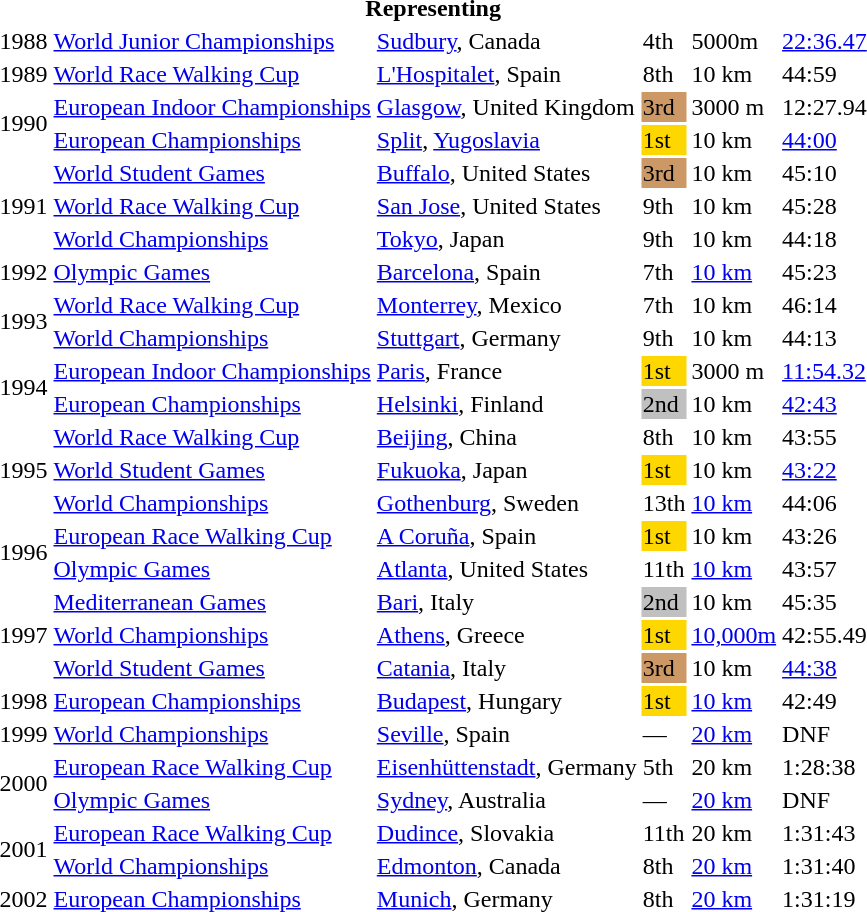<table>
<tr>
<th colspan="6">Representing </th>
</tr>
<tr>
<td>1988</td>
<td><a href='#'>World Junior Championships</a></td>
<td><a href='#'>Sudbury</a>, Canada</td>
<td>4th</td>
<td>5000m</td>
<td><a href='#'>22:36.47</a></td>
</tr>
<tr>
<td>1989</td>
<td><a href='#'>World Race Walking Cup</a></td>
<td><a href='#'>L'Hospitalet</a>, Spain</td>
<td>8th</td>
<td>10 km</td>
<td>44:59</td>
</tr>
<tr>
<td rowspan=2>1990</td>
<td><a href='#'>European Indoor Championships</a></td>
<td><a href='#'>Glasgow</a>, United Kingdom</td>
<td bgcolor="cc9966">3rd</td>
<td>3000 m</td>
<td>12:27.94</td>
</tr>
<tr>
<td><a href='#'>European Championships</a></td>
<td><a href='#'>Split</a>, <a href='#'>Yugoslavia</a></td>
<td bgcolor="gold">1st</td>
<td>10 km</td>
<td><a href='#'>44:00</a></td>
</tr>
<tr>
<td rowspan=3>1991</td>
<td><a href='#'>World Student Games</a></td>
<td><a href='#'>Buffalo</a>, United States</td>
<td bgcolor=cc9966>3rd</td>
<td>10 km</td>
<td>45:10</td>
</tr>
<tr>
<td><a href='#'>World Race Walking Cup</a></td>
<td><a href='#'>San Jose</a>, United States</td>
<td>9th</td>
<td>10 km</td>
<td>45:28</td>
</tr>
<tr>
<td><a href='#'>World Championships</a></td>
<td><a href='#'>Tokyo</a>, Japan</td>
<td>9th</td>
<td>10 km</td>
<td>44:18</td>
</tr>
<tr>
<td>1992</td>
<td><a href='#'>Olympic Games</a></td>
<td><a href='#'>Barcelona</a>, Spain</td>
<td>7th</td>
<td><a href='#'>10 km</a></td>
<td>45:23</td>
</tr>
<tr>
<td rowspan=2>1993</td>
<td><a href='#'>World Race Walking Cup</a></td>
<td><a href='#'>Monterrey</a>, Mexico</td>
<td>7th</td>
<td>10 km</td>
<td>46:14</td>
</tr>
<tr>
<td><a href='#'>World Championships</a></td>
<td><a href='#'>Stuttgart</a>, Germany</td>
<td>9th</td>
<td>10 km</td>
<td>44:13</td>
</tr>
<tr>
<td rowspan=2>1994</td>
<td><a href='#'>European Indoor Championships</a></td>
<td><a href='#'>Paris</a>, France</td>
<td bgcolor="gold">1st</td>
<td>3000 m</td>
<td><a href='#'>11:54.32</a></td>
</tr>
<tr>
<td><a href='#'>European Championships</a></td>
<td><a href='#'>Helsinki</a>, Finland</td>
<td bgcolor="silver">2nd</td>
<td>10 km</td>
<td><a href='#'>42:43</a></td>
</tr>
<tr>
<td rowspan=3>1995</td>
<td><a href='#'>World Race Walking Cup</a></td>
<td><a href='#'>Beijing</a>, China</td>
<td>8th</td>
<td>10 km</td>
<td>43:55</td>
</tr>
<tr>
<td><a href='#'>World Student Games</a></td>
<td><a href='#'>Fukuoka</a>, Japan</td>
<td bgcolor="gold">1st</td>
<td>10 km</td>
<td><a href='#'>43:22</a></td>
</tr>
<tr>
<td><a href='#'>World Championships</a></td>
<td><a href='#'>Gothenburg</a>, Sweden</td>
<td>13th</td>
<td><a href='#'>10 km</a></td>
<td>44:06</td>
</tr>
<tr>
<td rowspan=2>1996</td>
<td><a href='#'>European Race Walking Cup</a></td>
<td><a href='#'>A Coruña</a>, Spain</td>
<td bgcolor="gold">1st</td>
<td>10 km</td>
<td>43:26</td>
</tr>
<tr>
<td><a href='#'>Olympic Games</a></td>
<td><a href='#'>Atlanta</a>, United States</td>
<td>11th</td>
<td><a href='#'>10 km</a></td>
<td>43:57</td>
</tr>
<tr>
<td rowspan=3>1997</td>
<td><a href='#'>Mediterranean Games</a></td>
<td><a href='#'>Bari</a>, Italy</td>
<td bgcolor=silver>2nd</td>
<td>10 km</td>
<td>45:35</td>
</tr>
<tr>
<td><a href='#'>World Championships</a></td>
<td><a href='#'>Athens</a>, Greece</td>
<td bgcolor="gold">1st</td>
<td><a href='#'>10,000m</a></td>
<td>42:55.49</td>
</tr>
<tr>
<td><a href='#'>World Student Games</a></td>
<td><a href='#'>Catania</a>, Italy</td>
<td bgcolor="cc9966">3rd</td>
<td>10 km</td>
<td><a href='#'>44:38</a></td>
</tr>
<tr>
<td>1998</td>
<td><a href='#'>European Championships</a></td>
<td><a href='#'>Budapest</a>, Hungary</td>
<td bgcolor="gold">1st</td>
<td><a href='#'>10 km</a></td>
<td>42:49</td>
</tr>
<tr>
<td>1999</td>
<td><a href='#'>World Championships</a></td>
<td><a href='#'>Seville</a>, Spain</td>
<td>—</td>
<td><a href='#'>20 km</a></td>
<td>DNF</td>
</tr>
<tr>
<td rowspan=2>2000</td>
<td><a href='#'>European Race Walking Cup</a></td>
<td><a href='#'>Eisenhüttenstadt</a>, Germany</td>
<td>5th</td>
<td>20 km</td>
<td>1:28:38</td>
</tr>
<tr>
<td><a href='#'>Olympic Games</a></td>
<td><a href='#'>Sydney</a>, Australia</td>
<td>—</td>
<td><a href='#'>20 km</a></td>
<td>DNF</td>
</tr>
<tr>
<td rowspan=2>2001</td>
<td><a href='#'>European Race Walking Cup</a></td>
<td><a href='#'>Dudince</a>, Slovakia</td>
<td>11th</td>
<td>20 km</td>
<td>1:31:43</td>
</tr>
<tr>
<td><a href='#'>World Championships</a></td>
<td><a href='#'>Edmonton</a>, Canada</td>
<td>8th</td>
<td><a href='#'>20 km</a></td>
<td>1:31:40</td>
</tr>
<tr>
<td>2002</td>
<td><a href='#'>European Championships</a></td>
<td><a href='#'>Munich</a>, Germany</td>
<td>8th</td>
<td><a href='#'>20 km</a></td>
<td>1:31:19</td>
</tr>
</table>
